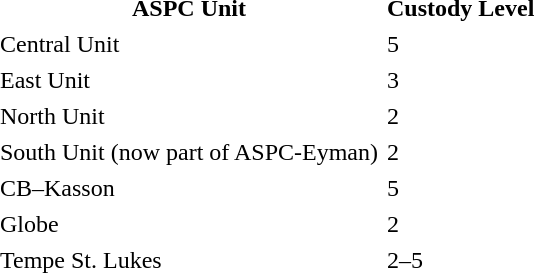<table border="0" cellpadding="2">
<tr>
<th>ASPC Unit</th>
<th>Custody Level</th>
</tr>
<tr>
<td>Central Unit</td>
<td>5</td>
</tr>
<tr>
<td>East Unit</td>
<td>3</td>
</tr>
<tr>
<td>North Unit</td>
<td>2</td>
</tr>
<tr>
<td>South Unit (now part of ASPC-Eyman)</td>
<td>2</td>
</tr>
<tr>
<td>CB–Kasson</td>
<td>5</td>
</tr>
<tr>
<td>Globe</td>
<td>2</td>
</tr>
<tr>
<td>Tempe St. Lukes</td>
<td>2–5</td>
</tr>
<tr>
</tr>
</table>
